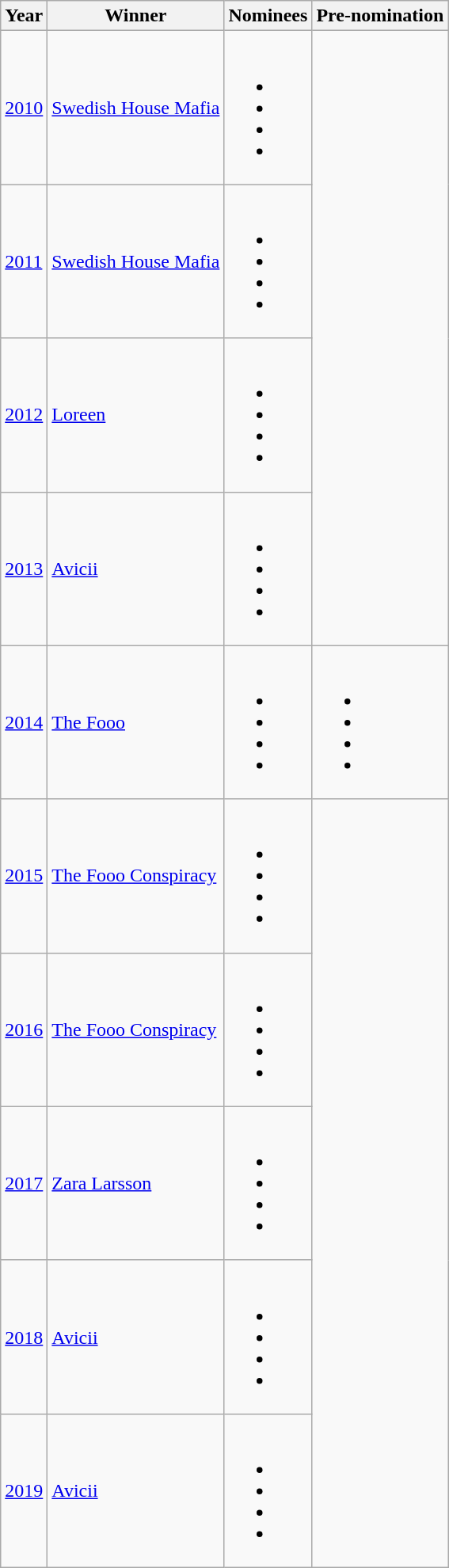<table class="wikitable">
<tr>
<th>Year</th>
<th>Winner</th>
<th>Nominees</th>
<th>Pre-nomination</th>
</tr>
<tr>
<td><a href='#'>2010</a></td>
<td><a href='#'>Swedish House Mafia</a></td>
<td><br><ul><li></li><li></li><li></li><li></li></ul></td>
<td rowspan=4></td>
</tr>
<tr>
<td><a href='#'>2011</a></td>
<td><a href='#'>Swedish House Mafia</a></td>
<td><br><ul><li></li><li></li><li></li><li></li></ul></td>
</tr>
<tr>
<td><a href='#'>2012</a></td>
<td><a href='#'>Loreen</a></td>
<td><br><ul><li></li><li></li><li></li><li></li></ul></td>
</tr>
<tr>
<td><a href='#'>2013</a></td>
<td><a href='#'>Avicii</a></td>
<td><br><ul><li></li><li></li><li></li><li></li></ul></td>
</tr>
<tr>
<td><a href='#'>2014</a></td>
<td><a href='#'>The Fooo</a></td>
<td><br><ul><li></li><li></li><li></li><li></li></ul></td>
<td><br><ul><li></li><li></li><li></li><li></li></ul></td>
</tr>
<tr>
<td><a href='#'>2015</a></td>
<td><a href='#'>The Fooo Conspiracy</a></td>
<td><br><ul><li></li><li></li><li></li><li></li></ul></td>
<td rowspan="5"></td>
</tr>
<tr>
<td><a href='#'>2016</a></td>
<td><a href='#'>The Fooo Conspiracy</a></td>
<td><br><ul><li></li><li></li><li></li><li></li></ul></td>
</tr>
<tr>
<td><a href='#'>2017</a></td>
<td><a href='#'>Zara Larsson</a></td>
<td><br><ul><li></li><li></li><li></li><li></li></ul></td>
</tr>
<tr>
<td><a href='#'>2018</a></td>
<td><a href='#'>Avicii</a></td>
<td><br><ul><li></li><li></li><li></li><li></li></ul></td>
</tr>
<tr>
<td><a href='#'>2019</a></td>
<td><a href='#'>Avicii</a></td>
<td><br><ul><li></li><li></li><li></li><li></li></ul></td>
</tr>
</table>
